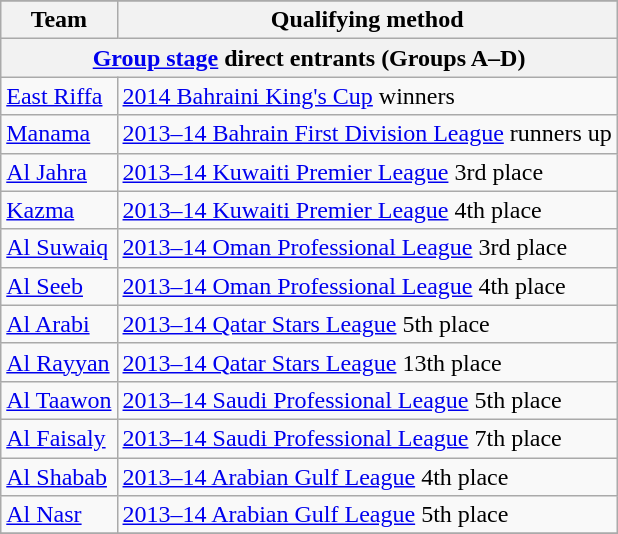<table class="wikitable">
<tr>
</tr>
<tr>
<th>Team</th>
<th>Qualifying method</th>
</tr>
<tr>
<th colspan=2><a href='#'>Group stage</a> direct entrants (Groups A–D)</th>
</tr>
<tr>
<td> <a href='#'>East Riffa</a></td>
<td><a href='#'>2014 Bahraini King's Cup</a> winners</td>
</tr>
<tr>
<td> <a href='#'>Manama</a></td>
<td><a href='#'>2013–14 Bahrain First Division League</a> runners up</td>
</tr>
<tr>
<td> <a href='#'>Al Jahra</a></td>
<td><a href='#'>2013–14 Kuwaiti Premier League</a> 3rd place</td>
</tr>
<tr>
<td> <a href='#'>Kazma</a></td>
<td><a href='#'>2013–14 Kuwaiti Premier League</a> 4th place</td>
</tr>
<tr>
<td> <a href='#'>Al Suwaiq</a></td>
<td><a href='#'>2013–14 Oman Professional League</a> 3rd place</td>
</tr>
<tr>
<td> <a href='#'>Al Seeb</a></td>
<td><a href='#'>2013–14 Oman Professional League</a> 4th place</td>
</tr>
<tr>
<td> <a href='#'>Al Arabi</a></td>
<td><a href='#'>2013–14 Qatar Stars League</a> 5th place</td>
</tr>
<tr>
<td> <a href='#'>Al Rayyan</a></td>
<td><a href='#'>2013–14 Qatar Stars League</a> 13th place</td>
</tr>
<tr>
<td> <a href='#'>Al Taawon</a></td>
<td><a href='#'>2013–14 Saudi Professional League</a> 5th place</td>
</tr>
<tr>
<td> <a href='#'>Al Faisaly</a></td>
<td><a href='#'>2013–14 Saudi Professional League</a> 7th place</td>
</tr>
<tr>
<td> <a href='#'>Al Shabab</a></td>
<td><a href='#'>2013–14 Arabian Gulf League</a> 4th place</td>
</tr>
<tr>
<td> <a href='#'>Al Nasr</a></td>
<td><a href='#'>2013–14 Arabian Gulf League</a> 5th place</td>
</tr>
<tr>
</tr>
</table>
